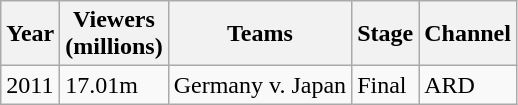<table class="wikitable sortable">
<tr>
<th>Year</th>
<th>Viewers<br>(millions)</th>
<th>Teams</th>
<th>Stage</th>
<th>Channel</th>
</tr>
<tr>
<td>2011</td>
<td>17.01m</td>
<td>Germany v. Japan</td>
<td>Final</td>
<td>ARD</td>
</tr>
</table>
